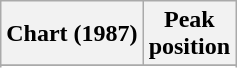<table class="wikitable sortable plainrowheaders" style="text-align:center">
<tr>
<th scope="col">Chart (1987)</th>
<th scope="col">Peak<br>position</th>
</tr>
<tr>
</tr>
<tr>
</tr>
<tr>
</tr>
<tr>
</tr>
<tr>
</tr>
<tr>
</tr>
</table>
